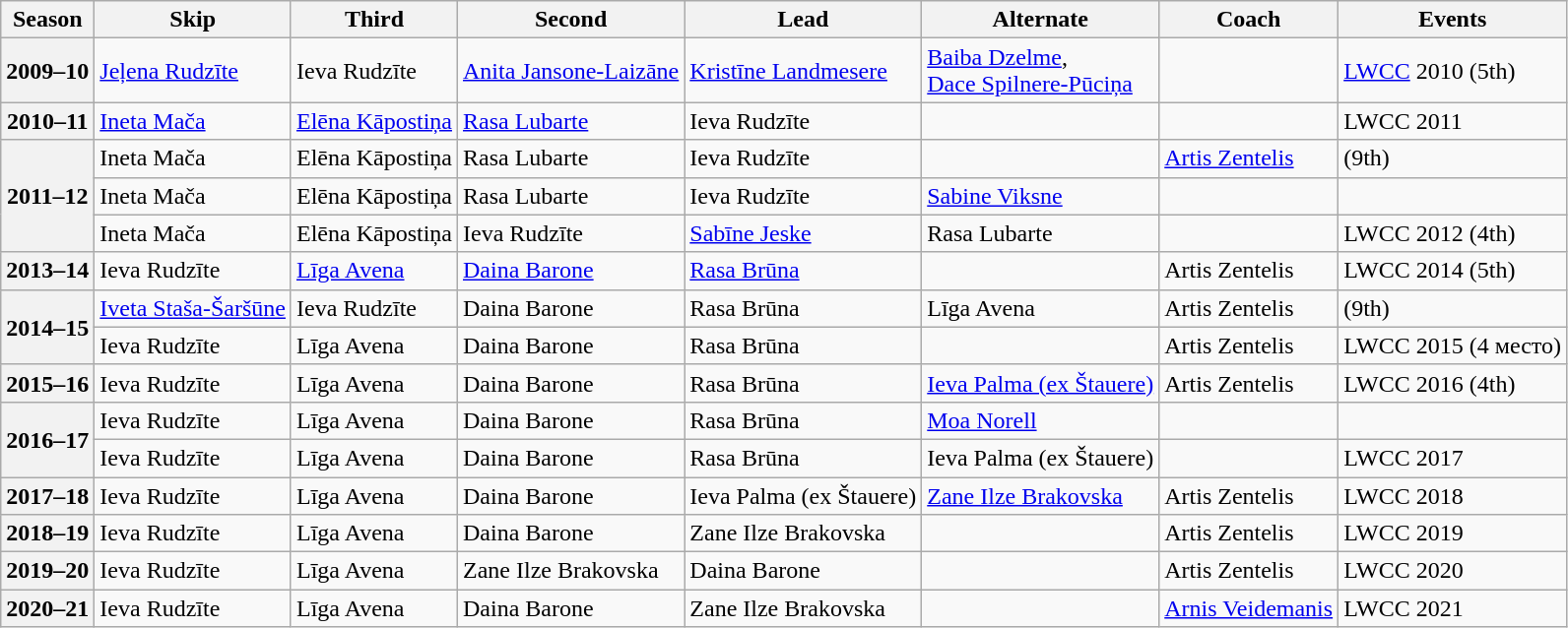<table class="wikitable">
<tr>
<th scope="col">Season</th>
<th scope="col">Skip</th>
<th scope="col">Third</th>
<th scope="col">Second</th>
<th scope="col">Lead</th>
<th scope="col">Alternate</th>
<th scope="col">Coach</th>
<th scope="col">Events</th>
</tr>
<tr>
<th scope="row">2009–10</th>
<td><a href='#'>Jeļena Rudzīte</a></td>
<td>Ieva Rudzīte</td>
<td><a href='#'>Anita Jansone-Laizāne</a></td>
<td><a href='#'>Kristīne Landmesere</a></td>
<td><a href='#'>Baiba Dzelme</a>,<br><a href='#'>Dace Spilnere-Pūciņa</a></td>
<td></td>
<td><a href='#'>LWCC</a> 2010 (5th)</td>
</tr>
<tr>
<th scope="row">2010–11</th>
<td><a href='#'>Ineta Mača</a></td>
<td><a href='#'>Elēna Kāpostiņa</a></td>
<td><a href='#'>Rasa Lubarte</a></td>
<td>Ieva Rudzīte</td>
<td></td>
<td></td>
<td>LWCC 2011 </td>
</tr>
<tr>
<th scope="row" rowspan="3">2011–12</th>
<td>Ineta Mača</td>
<td>Elēna Kāpostiņa</td>
<td>Rasa Lubarte</td>
<td>Ieva Rudzīte</td>
<td></td>
<td><a href='#'>Artis Zentelis</a></td>
<td> (9th)</td>
</tr>
<tr>
<td>Ineta Mača</td>
<td>Elēna Kāpostiņa</td>
<td>Rasa Lubarte</td>
<td>Ieva Rudzīte</td>
<td><a href='#'>Sabine Viksne</a></td>
<td></td>
<td></td>
</tr>
<tr>
<td>Ineta Mača</td>
<td>Elēna Kāpostiņa</td>
<td>Ieva Rudzīte</td>
<td><a href='#'>Sabīne Jeske</a></td>
<td>Rasa Lubarte</td>
<td></td>
<td>LWCC 2012 (4th)</td>
</tr>
<tr>
<th scope="row">2013–14</th>
<td>Ieva Rudzīte</td>
<td><a href='#'>Līga Avena</a></td>
<td><a href='#'>Daina Barone</a></td>
<td><a href='#'>Rasa Brūna</a></td>
<td></td>
<td>Artis Zentelis</td>
<td>LWCC 2014 (5th)</td>
</tr>
<tr>
<th scope="row" rowspan="2">2014–15</th>
<td><a href='#'>Iveta Staša-Šaršūne</a></td>
<td>Ieva Rudzīte</td>
<td>Daina Barone</td>
<td>Rasa Brūna</td>
<td>Līga Avena</td>
<td>Artis Zentelis</td>
<td> (9th)</td>
</tr>
<tr>
<td>Ieva Rudzīte</td>
<td>Līga Avena</td>
<td>Daina Barone</td>
<td>Rasa Brūna</td>
<td></td>
<td>Artis Zentelis</td>
<td>LWCC 2015 (4 место)</td>
</tr>
<tr>
<th scope="row">2015–16</th>
<td>Ieva Rudzīte</td>
<td>Līga Avena</td>
<td>Daina Barone</td>
<td>Rasa Brūna</td>
<td><a href='#'>Ieva Palma (ex Štauere)</a></td>
<td>Artis Zentelis</td>
<td>LWCC 2016 (4th)</td>
</tr>
<tr>
<th scope="row" rowspan="2">2016–17</th>
<td>Ieva Rudzīte</td>
<td>Līga Avena</td>
<td>Daina Barone</td>
<td>Rasa Brūna</td>
<td><a href='#'>Moa Norell</a></td>
<td></td>
<td></td>
</tr>
<tr>
<td>Ieva Rudzīte</td>
<td>Līga Avena</td>
<td>Daina Barone</td>
<td>Rasa Brūna</td>
<td>Ieva Palma (ex Štauere)</td>
<td></td>
<td>LWCC 2017 </td>
</tr>
<tr>
<th scope="row">2017–18</th>
<td>Ieva Rudzīte</td>
<td>Līga Avena</td>
<td>Daina Barone</td>
<td>Ieva Palma (ex Štauere)</td>
<td><a href='#'>Zane Ilze Brakovska</a></td>
<td>Artis Zentelis</td>
<td>LWCC 2018 </td>
</tr>
<tr>
<th scope="row">2018–19</th>
<td>Ieva Rudzīte</td>
<td>Līga Avena</td>
<td>Daina Barone</td>
<td>Zane Ilze Brakovska</td>
<td></td>
<td>Artis Zentelis</td>
<td>LWCC 2019 </td>
</tr>
<tr>
<th scope="row">2019–20</th>
<td>Ieva Rudzīte</td>
<td>Līga Avena</td>
<td>Zane Ilze Brakovska</td>
<td>Daina Barone</td>
<td></td>
<td>Artis Zentelis</td>
<td>LWCC 2020 </td>
</tr>
<tr>
<th scope="row">2020–21</th>
<td>Ieva Rudzīte</td>
<td>Līga Avena</td>
<td>Daina Barone</td>
<td>Zane Ilze Brakovska</td>
<td></td>
<td><a href='#'>Arnis Veidemanis</a></td>
<td>LWCC 2021 </td>
</tr>
</table>
